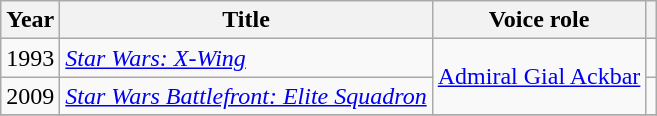<table class="wikitable">
<tr>
<th>Year</th>
<th>Title</th>
<th>Voice role</th>
<th></th>
</tr>
<tr>
<td>1993</td>
<td><em><a href='#'>Star Wars: X-Wing</a></em></td>
<td rowspan=2><a href='#'>Admiral Gial Ackbar</a></td>
<td></td>
</tr>
<tr>
<td>2009</td>
<td><em><a href='#'>Star Wars Battlefront: Elite Squadron</a></em></td>
<td></td>
</tr>
<tr>
</tr>
</table>
